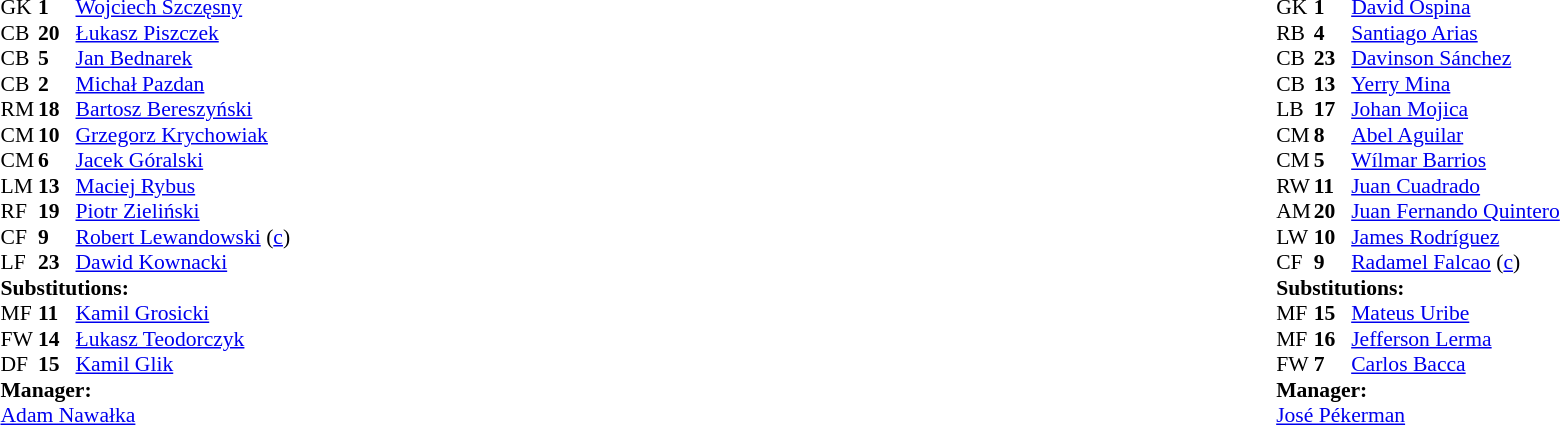<table width="100%">
<tr>
<td valign="top" width="40%"><br><table style="font-size:90%" cellspacing="0" cellpadding="0">
<tr>
<th width=25></th>
<th width=25></th>
</tr>
<tr>
<td>GK</td>
<td><strong>1</strong></td>
<td><a href='#'>Wojciech Szczęsny</a></td>
</tr>
<tr>
<td>CB</td>
<td><strong>20</strong></td>
<td><a href='#'>Łukasz Piszczek</a></td>
</tr>
<tr>
<td>CB</td>
<td><strong>5</strong></td>
<td><a href='#'>Jan Bednarek</a></td>
<td></td>
</tr>
<tr>
<td>CB</td>
<td><strong>2</strong></td>
<td><a href='#'>Michał Pazdan</a></td>
<td></td>
<td></td>
</tr>
<tr>
<td>RM</td>
<td><strong>18</strong></td>
<td><a href='#'>Bartosz Bereszyński</a></td>
<td></td>
<td></td>
</tr>
<tr>
<td>CM</td>
<td><strong>10</strong></td>
<td><a href='#'>Grzegorz Krychowiak</a></td>
</tr>
<tr>
<td>CM</td>
<td><strong>6</strong></td>
<td><a href='#'>Jacek Góralski</a></td>
<td></td>
</tr>
<tr>
<td>LM</td>
<td><strong>13</strong></td>
<td><a href='#'>Maciej Rybus</a></td>
</tr>
<tr>
<td>RF</td>
<td><strong>19</strong></td>
<td><a href='#'>Piotr Zieliński</a></td>
</tr>
<tr>
<td>CF</td>
<td><strong>9</strong></td>
<td><a href='#'>Robert Lewandowski</a> (<a href='#'>c</a>)</td>
</tr>
<tr>
<td>LF</td>
<td><strong>23</strong></td>
<td><a href='#'>Dawid Kownacki</a></td>
<td></td>
<td></td>
</tr>
<tr>
<td colspan=3><strong>Substitutions:</strong></td>
</tr>
<tr>
<td>MF</td>
<td><strong>11</strong></td>
<td><a href='#'>Kamil Grosicki</a></td>
<td></td>
<td></td>
</tr>
<tr>
<td>FW</td>
<td><strong>14</strong></td>
<td><a href='#'>Łukasz Teodorczyk</a></td>
<td></td>
<td></td>
</tr>
<tr>
<td>DF</td>
<td><strong>15</strong></td>
<td><a href='#'>Kamil Glik</a></td>
<td></td>
<td></td>
</tr>
<tr>
<td colspan=3><strong>Manager:</strong></td>
</tr>
<tr>
<td colspan=3><a href='#'>Adam Nawałka</a></td>
</tr>
</table>
</td>
<td valign="top"></td>
<td valign="top" width="50%"><br><table style="font-size:90%; margin:auto" cellspacing="0" cellpadding="0">
<tr>
<th width=25></th>
<th width=25></th>
</tr>
<tr>
<td>GK</td>
<td><strong>1</strong></td>
<td><a href='#'>David Ospina</a></td>
</tr>
<tr>
<td>RB</td>
<td><strong>4</strong></td>
<td><a href='#'>Santiago Arias</a></td>
</tr>
<tr>
<td>CB</td>
<td><strong>23</strong></td>
<td><a href='#'>Davinson Sánchez</a></td>
</tr>
<tr>
<td>CB</td>
<td><strong>13</strong></td>
<td><a href='#'>Yerry Mina</a></td>
</tr>
<tr>
<td>LB</td>
<td><strong>17</strong></td>
<td><a href='#'>Johan Mojica</a></td>
</tr>
<tr>
<td>CM</td>
<td><strong>8</strong></td>
<td><a href='#'>Abel Aguilar</a></td>
<td></td>
<td></td>
</tr>
<tr>
<td>CM</td>
<td><strong>5</strong></td>
<td><a href='#'>Wílmar Barrios</a></td>
</tr>
<tr>
<td>RW</td>
<td><strong>11</strong></td>
<td><a href='#'>Juan Cuadrado</a></td>
</tr>
<tr>
<td>AM</td>
<td><strong>20</strong></td>
<td><a href='#'>Juan Fernando Quintero</a></td>
<td></td>
<td></td>
</tr>
<tr>
<td>LW</td>
<td><strong>10</strong></td>
<td><a href='#'>James Rodríguez</a></td>
</tr>
<tr>
<td>CF</td>
<td><strong>9</strong></td>
<td><a href='#'>Radamel Falcao</a> (<a href='#'>c</a>)</td>
<td></td>
<td></td>
</tr>
<tr>
<td colspan=3><strong>Substitutions:</strong></td>
</tr>
<tr>
<td>MF</td>
<td><strong>15</strong></td>
<td><a href='#'>Mateus Uribe</a></td>
<td></td>
<td></td>
</tr>
<tr>
<td>MF</td>
<td><strong>16</strong></td>
<td><a href='#'>Jefferson Lerma</a></td>
<td></td>
<td></td>
</tr>
<tr>
<td>FW</td>
<td><strong>7</strong></td>
<td><a href='#'>Carlos Bacca</a></td>
<td></td>
<td></td>
</tr>
<tr>
<td colspan=3><strong>Manager:</strong></td>
</tr>
<tr>
<td colspan=3> <a href='#'>José Pékerman</a></td>
</tr>
</table>
</td>
</tr>
</table>
